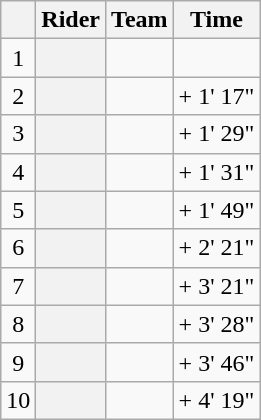<table class="wikitable plainrowheaders">
<tr>
<th></th>
<th>Rider</th>
<th>Team</th>
<th>Time</th>
</tr>
<tr>
<td style="text-align:center;">1</td>
<th scope="row"> </th>
<td></td>
<td style="text-align:right;"><strong></strong></td>
</tr>
<tr>
<td style="text-align:center;">2</td>
<th scope="row"></th>
<td></td>
<td style="text-align:right;">+ 1' 17"</td>
</tr>
<tr>
<td style="text-align:center;">3</td>
<th scope="row"></th>
<td></td>
<td style="text-align:right;">+ 1' 29"</td>
</tr>
<tr>
<td style="text-align:center;">4</td>
<th scope="row"></th>
<td></td>
<td style="text-align:right;">+ 1' 31"</td>
</tr>
<tr>
<td style="text-align:center;">5</td>
<th scope="row"></th>
<td></td>
<td style="text-align:right;">+ 1' 49"</td>
</tr>
<tr>
<td style="text-align:center;">6</td>
<th scope="row"> </th>
<td></td>
<td style="text-align:right;">+ 2' 21"</td>
</tr>
<tr>
<td style="text-align:center;">7</td>
<th scope="row"></th>
<td></td>
<td style="text-align:right;">+ 3' 21"</td>
</tr>
<tr>
<td style="text-align:center;">8</td>
<th scope="row"></th>
<td></td>
<td style="text-align:right;">+ 3' 28"</td>
</tr>
<tr>
<td style="text-align:center;">9</td>
<th scope="row"></th>
<td></td>
<td style="text-align:right;">+ 3' 46"</td>
</tr>
<tr>
<td style="text-align:center;">10</td>
<th scope="row"></th>
<td></td>
<td style="text-align:right;">+ 4' 19"</td>
</tr>
</table>
